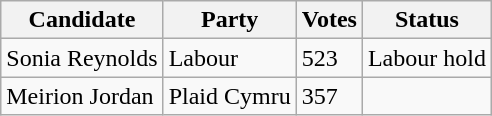<table class="wikitable sortable">
<tr>
<th>Candidate</th>
<th>Party</th>
<th>Votes</th>
<th>Status</th>
</tr>
<tr>
<td>Sonia Reynolds</td>
<td>Labour</td>
<td>523</td>
<td>Labour hold</td>
</tr>
<tr>
<td>Meirion Jordan</td>
<td>Plaid Cymru</td>
<td>357</td>
<td></td>
</tr>
</table>
